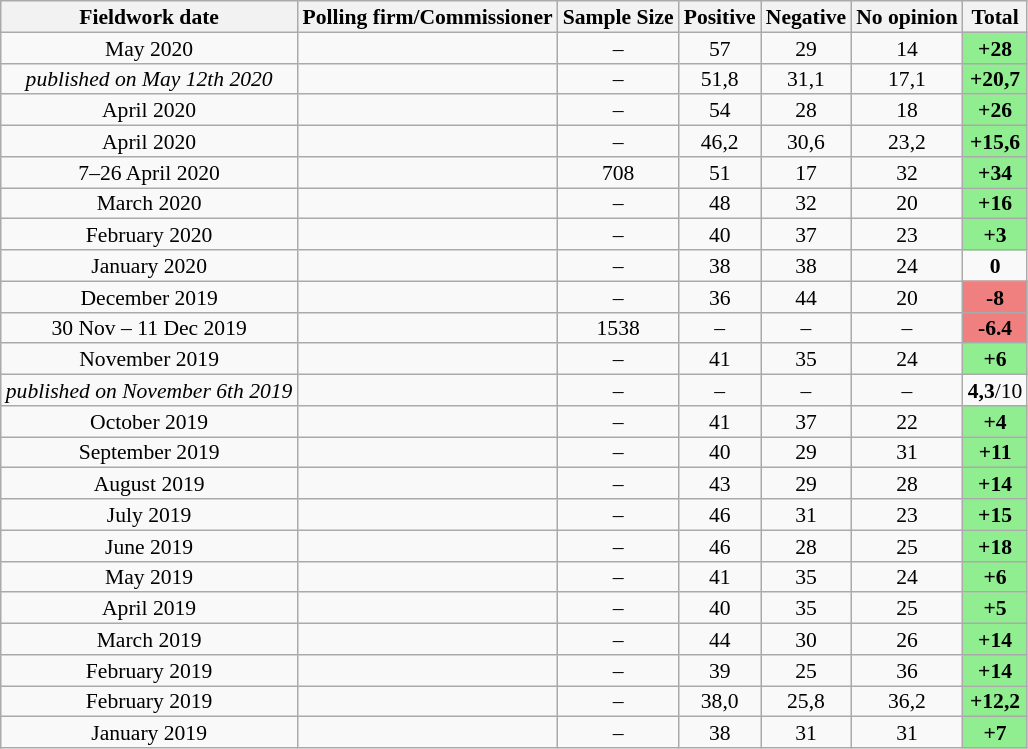<table class="wikitable collapsible" style="text-align:center;font-size:90%;line-height:14px">
<tr>
<th>Fieldwork date</th>
<th>Polling firm/Commissioner</th>
<th>Sample Size</th>
<th>Positive</th>
<th>Negative</th>
<th>No opinion</th>
<th>Total</th>
</tr>
<tr>
<td>May 2020</td>
<td></td>
<td>–</td>
<td>57</td>
<td>29</td>
<td>14</td>
<td style="background:#90EE90"><strong>+28</strong></td>
</tr>
<tr>
<td><em>published on May 12th 2020</em></td>
<td></td>
<td>–</td>
<td>51,8</td>
<td>31,1</td>
<td>17,1</td>
<td style="background:#90EE90"><strong>+20,7</strong></td>
</tr>
<tr>
<td>April 2020</td>
<td></td>
<td>–</td>
<td>54</td>
<td>28</td>
<td>18</td>
<td style="background:#90EE90"><strong>+26</strong></td>
</tr>
<tr>
<td>April 2020</td>
<td></td>
<td>–</td>
<td>46,2</td>
<td>30,6</td>
<td>23,2</td>
<td style="background:#90EE90"><strong>+15,6</strong></td>
</tr>
<tr>
<td>7–26 April 2020</td>
<td></td>
<td>708</td>
<td>51</td>
<td>17</td>
<td>32</td>
<td style="background:#90EE90"><strong>+34</strong></td>
</tr>
<tr>
<td>March 2020</td>
<td></td>
<td>–</td>
<td>48</td>
<td>32</td>
<td>20</td>
<td style="background:#90EE90"><strong>+16</strong></td>
</tr>
<tr>
<td>February 2020</td>
<td></td>
<td>–</td>
<td>40</td>
<td>37</td>
<td>23</td>
<td style="background:#90EE90"><strong>+3</strong></td>
</tr>
<tr>
<td>January 2020</td>
<td></td>
<td>–</td>
<td>38</td>
<td>38</td>
<td>24</td>
<td><strong>0</strong></td>
</tr>
<tr>
<td>December 2019</td>
<td></td>
<td>–</td>
<td>36</td>
<td>44</td>
<td>20</td>
<td style="background:#F08080"><strong>-8</strong></td>
</tr>
<tr>
<td>30 Nov – 11 Dec 2019</td>
<td></td>
<td>1538</td>
<td>–</td>
<td>–</td>
<td>–</td>
<td style="background:#F08080"><strong>-6.4</strong></td>
</tr>
<tr>
<td>November 2019</td>
<td></td>
<td>–</td>
<td>41</td>
<td>35</td>
<td>24</td>
<td style="background:#90EE90"><strong>+6</strong></td>
</tr>
<tr>
<td><em>published on November 6th 2019</em></td>
<td></td>
<td>–</td>
<td>–</td>
<td>–</td>
<td>–</td>
<td><strong>4,3</strong>/10</td>
</tr>
<tr>
<td>October 2019</td>
<td></td>
<td>–</td>
<td>41</td>
<td>37</td>
<td>22</td>
<td style="background:#90EE90"><strong>+4</strong></td>
</tr>
<tr>
<td>September 2019</td>
<td></td>
<td>–</td>
<td>40</td>
<td>29</td>
<td>31</td>
<td style="background:#90EE90"><strong>+11</strong></td>
</tr>
<tr>
<td>August 2019</td>
<td></td>
<td>–</td>
<td>43</td>
<td>29</td>
<td>28</td>
<td style="background:#90EE90"><strong>+14</strong></td>
</tr>
<tr>
<td>July 2019</td>
<td></td>
<td>–</td>
<td>46</td>
<td>31</td>
<td>23</td>
<td style="background:#90EE90"><strong>+15</strong></td>
</tr>
<tr>
<td>June 2019</td>
<td></td>
<td>–</td>
<td>46</td>
<td>28</td>
<td>25</td>
<td style="background:#90EE90"><strong>+18</strong></td>
</tr>
<tr>
<td>May 2019</td>
<td></td>
<td>–</td>
<td>41</td>
<td>35</td>
<td>24</td>
<td style="background:#90EE90"><strong>+6</strong></td>
</tr>
<tr>
<td>April 2019</td>
<td></td>
<td>–</td>
<td>40</td>
<td>35</td>
<td>25</td>
<td style="background:#90EE90"><strong>+5</strong></td>
</tr>
<tr>
<td>March 2019</td>
<td></td>
<td>–</td>
<td>44</td>
<td>30</td>
<td>26</td>
<td style="background:#90EE90"><strong>+14</strong></td>
</tr>
<tr>
<td>February 2019</td>
<td></td>
<td>–</td>
<td>39</td>
<td>25</td>
<td>36</td>
<td style="background:#90EE90"><strong>+14</strong></td>
</tr>
<tr>
<td>February 2019</td>
<td></td>
<td>–</td>
<td>38,0</td>
<td>25,8</td>
<td>36,2</td>
<td style="background:#90EE90"><strong>+12,2</strong></td>
</tr>
<tr>
<td>January 2019</td>
<td></td>
<td>–</td>
<td>38</td>
<td>31</td>
<td>31</td>
<td style="background:#90EE90"><strong>+7</strong></td>
</tr>
</table>
